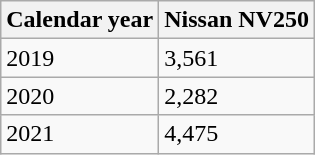<table class="wikitable">
<tr>
<th>Calendar year</th>
<th>Nissan NV250</th>
</tr>
<tr>
<td>2019</td>
<td>3,561</td>
</tr>
<tr>
<td>2020</td>
<td>2,282</td>
</tr>
<tr>
<td>2021</td>
<td>4,475</td>
</tr>
</table>
